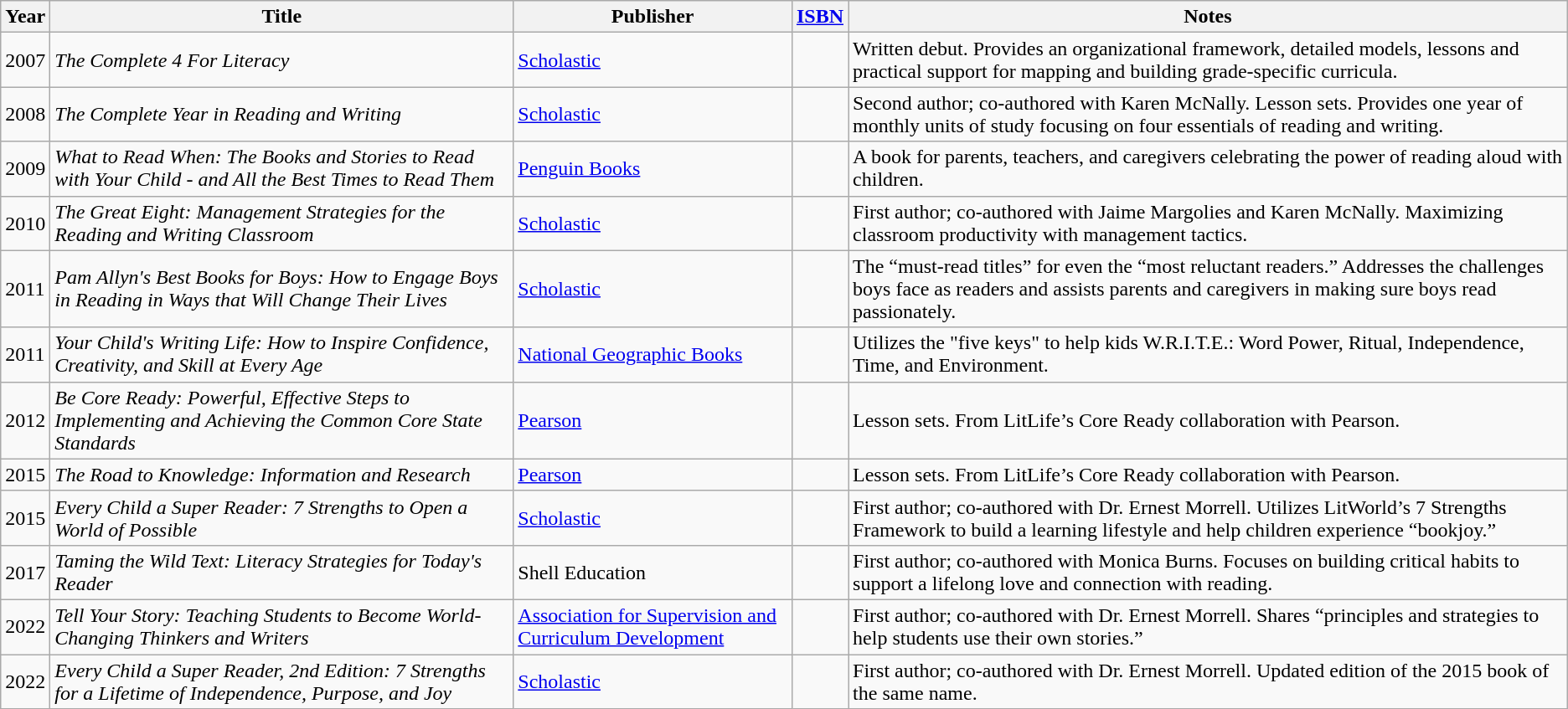<table class="wikitable sortable">
<tr>
<th>Year</th>
<th>Title</th>
<th>Publisher</th>
<th><a href='#'>ISBN</a></th>
<th>Notes</th>
</tr>
<tr>
<td>2007</td>
<td><em>The Complete 4 For Literacy</em></td>
<td><a href='#'>Scholastic</a></td>
<td></td>
<td>Written debut. Provides an organizational framework, detailed models, lessons and practical support for mapping and building grade-specific curricula.</td>
</tr>
<tr>
<td>2008</td>
<td><em>The Complete Year in Reading and Writing</em></td>
<td><a href='#'>Scholastic</a></td>
<td></td>
<td>Second author; co-authored with Karen McNally. Lesson sets. Provides one year of monthly units of study focusing on four essentials of reading and writing.</td>
</tr>
<tr>
<td>2009</td>
<td><em>What to Read When: The Books and Stories to Read with Your Child - and All the Best Times to Read Them</em></td>
<td><a href='#'>Penguin Books</a></td>
<td></td>
<td>A book for parents, teachers, and caregivers celebrating the power of reading aloud with children.</td>
</tr>
<tr>
<td>2010</td>
<td><em>The Great Eight: Management Strategies for the Reading and Writing Classroom</em></td>
<td rowspan=“2”><a href='#'>Scholastic</a></td>
<td></td>
<td>First author; co-authored with Jaime Margolies and Karen McNally. Maximizing classroom productivity with management tactics.</td>
</tr>
<tr>
<td>2011</td>
<td><em>Pam Allyn's Best Books for Boys: How to Engage Boys in Reading in Ways that Will Change Their Lives</em></td>
<td><a href='#'>Scholastic</a></td>
<td></td>
<td>The “must-read titles” for even the “most reluctant readers.” Addresses the challenges boys face as readers and assists parents and caregivers in making sure boys read passionately.</td>
</tr>
<tr>
<td>2011</td>
<td><em>Your Child's Writing Life: How to Inspire Confidence, Creativity, and Skill at Every Age</em></td>
<td><a href='#'>National Geographic Books</a></td>
<td></td>
<td>Utilizes the "five keys" to help kids W.R.I.T.E.: Word Power, Ritual, Independence, Time, and Environment.</td>
</tr>
<tr>
<td>2012</td>
<td><em>Be Core Ready: Powerful, Effective Steps to Implementing and Achieving the Common Core State Standards</em></td>
<td rowspan=“2”><a href='#'>Pearson</a></td>
<td></td>
<td>Lesson sets. From LitLife’s Core Ready collaboration with Pearson.</td>
</tr>
<tr>
<td>2015</td>
<td><em>The Road to Knowledge: Information and Research</em></td>
<td><a href='#'>Pearson</a></td>
<td></td>
<td>Lesson sets. From LitLife’s Core Ready collaboration with Pearson.</td>
</tr>
<tr>
<td>2015</td>
<td><em>Every Child a Super Reader: 7 Strengths to Open a World of Possible</em></td>
<td><a href='#'>Scholastic</a></td>
<td></td>
<td>First author; co-authored with Dr. Ernest Morrell. Utilizes LitWorld’s 7 Strengths Framework to build a learning lifestyle and help children experience “bookjoy.”</td>
</tr>
<tr>
<td>2017</td>
<td><em>Taming the Wild Text: Literacy Strategies for Today's Reader</em></td>
<td>Shell Education</td>
<td></td>
<td>First author; co-authored with Monica Burns. Focuses on building critical habits to support a lifelong love and connection with reading.</td>
</tr>
<tr>
<td>2022</td>
<td><em>Tell Your Story: Teaching Students to Become World-Changing Thinkers and Writers</em></td>
<td><a href='#'>Association for Supervision and Curriculum Development</a></td>
<td></td>
<td>First author; co-authored with Dr. Ernest Morrell. Shares “principles and strategies to help students use their own stories.”</td>
</tr>
<tr>
<td>2022</td>
<td><em>Every Child a Super Reader, 2nd Edition: 7 Strengths for a Lifetime of Independence, Purpose, and Joy</em></td>
<td><a href='#'>Scholastic</a></td>
<td></td>
<td>First author; co-authored with Dr. Ernest Morrell. Updated edition of the 2015 book of the same name.</td>
</tr>
</table>
